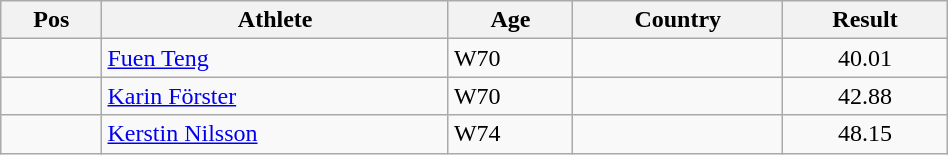<table class="wikitable"  style="text-align:center; width:50%;">
<tr>
<th>Pos</th>
<th>Athlete</th>
<th>Age</th>
<th>Country</th>
<th>Result</th>
</tr>
<tr>
<td align=center></td>
<td align=left><a href='#'>Fuen Teng</a></td>
<td align=left>W70</td>
<td align=left></td>
<td>40.01</td>
</tr>
<tr>
<td align=center></td>
<td align=left><a href='#'>Karin Förster</a></td>
<td align=left>W70</td>
<td align=left></td>
<td>42.88</td>
</tr>
<tr>
<td align=center></td>
<td align=left><a href='#'>Kerstin Nilsson</a></td>
<td align=left>W74</td>
<td align=left></td>
<td>48.15</td>
</tr>
</table>
